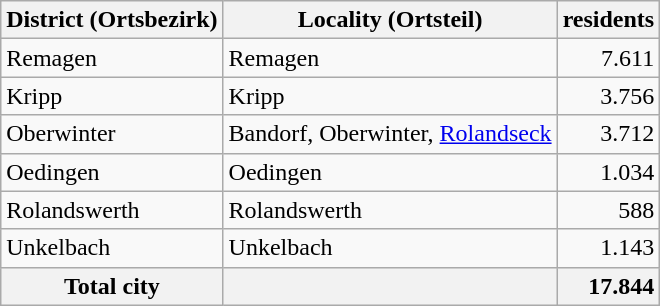<table class="wikitable zebra sortable">
<tr>
<th>District (Ortsbezirk)</th>
<th>Locality (Ortsteil)</th>
<th>residents</th>
</tr>
<tr>
<td>Remagen</td>
<td>Remagen</td>
<td style="text-align:right">7.611</td>
</tr>
<tr>
<td>Kripp</td>
<td>Kripp</td>
<td style="text-align:right">3.756</td>
</tr>
<tr>
<td>Oberwinter</td>
<td>Bandorf, Oberwinter, <a href='#'>Rolandseck</a></td>
<td style="text-align:right">3.712</td>
</tr>
<tr>
<td>Oedingen</td>
<td>Oedingen</td>
<td style="text-align:right">1.034</td>
</tr>
<tr>
<td>Rolandswerth</td>
<td>Rolandswerth</td>
<td style="text-align:right">588</td>
</tr>
<tr>
<td>Unkelbach</td>
<td>Unkelbach</td>
<td style="text-align:right">1.143</td>
</tr>
<tr>
<th>Total city</th>
<th> </th>
<th style="text-align:right">17.844</th>
</tr>
</table>
